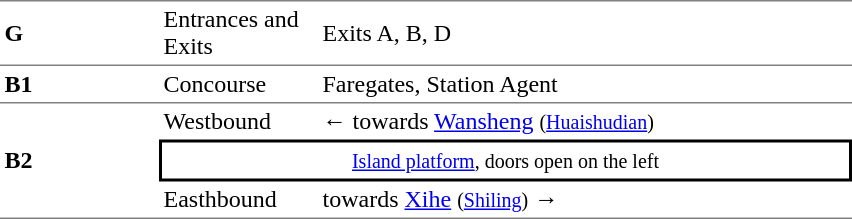<table cellspacing=0 cellpadding=3>
<tr>
<td style="border-top:solid 1px gray;border-bottom:solid 1px gray;" width=100><strong>G</strong></td>
<td style="border-top:solid 1px gray;border-bottom:solid 1px gray;" width=100>Entrances and Exits</td>
<td style="border-top:solid 1px gray;border-bottom:solid 1px gray;" width=350>Exits A, B, D</td>
</tr>
<tr>
<td style="border-bottom:solid 1px gray;"><strong>B1</strong></td>
<td style="border-bottom:solid 1px gray;">Concourse</td>
<td style="border-bottom:solid 1px gray;">Faregates, Station Agent</td>
</tr>
<tr>
<td style="border-bottom:solid 1px gray;" rowspan=3><strong>B2</strong></td>
<td>Westbound</td>
<td>←  towards <a href='#'>Wansheng</a> <small>(<a href='#'>Huaishudian</a>)</small></td>
</tr>
<tr>
<td style="border-right:solid 2px black;border-left:solid 2px black;border-top:solid 2px black;border-bottom:solid 2px black;text-align:center;" colspan=2><small><a href='#'>Island platform</a>, doors open on the left</small></td>
</tr>
<tr>
<td style="border-bottom:solid 1px gray;">Easthbound</td>
<td style="border-bottom:solid 1px gray;">  towards <a href='#'>Xihe</a> <small>(<a href='#'>Shiling</a>)</small> →</td>
</tr>
</table>
